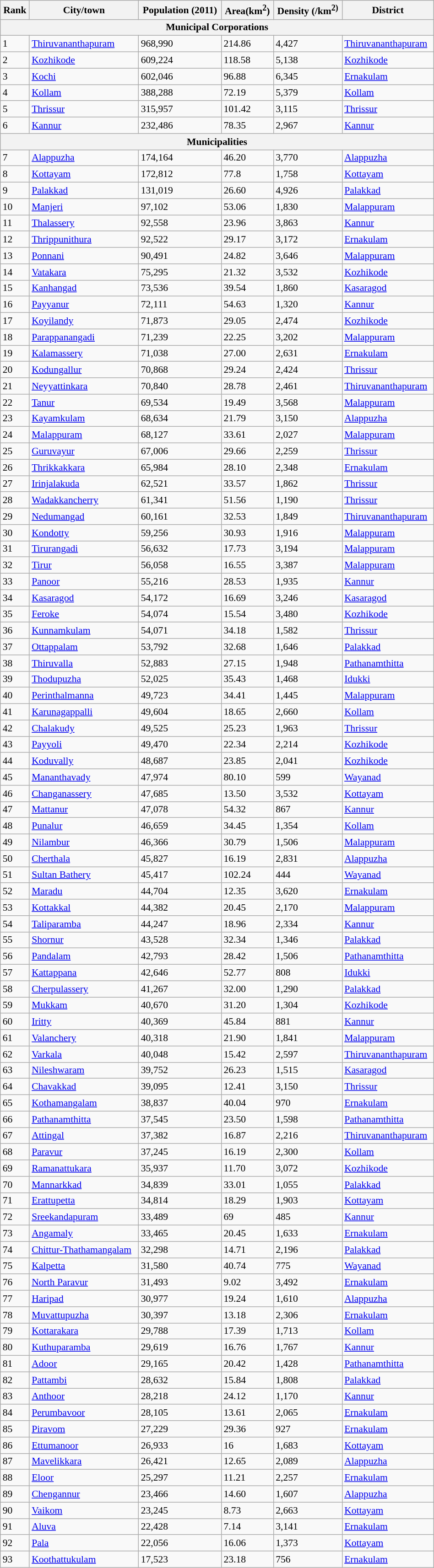<table class="sortable wikitable" style="width: 50%; font-size: 0.90em;">
<tr>
<th>Rank</th>
<th>City/town</th>
<th>Population (2011)</th>
<th>Area(km<sup>2</sup>)</th>
<th>Density (/km<sup>2)</sup></th>
<th>District</th>
</tr>
<tr>
<th colspan="6" style="text-align:center;"><span><strong>Municipal Corporations</strong></span></th>
</tr>
<tr>
<td>1</td>
<td><a href='#'>Thiruvananthapuram</a></td>
<td>968,990</td>
<td>214.86</td>
<td>4,427</td>
<td><a href='#'>Thiruvananthapuram</a></td>
</tr>
<tr>
<td>2</td>
<td><a href='#'>Kozhikode</a></td>
<td>609,224</td>
<td>118.58</td>
<td>5,138</td>
<td Kozhikode district><a href='#'>Kozhikode</a></td>
</tr>
<tr>
<td>3</td>
<td><a href='#'>Kochi</a></td>
<td>602,046</td>
<td>96.88</td>
<td>6,345</td>
<td><a href='#'>Ernakulam</a></td>
</tr>
<tr>
<td>4</td>
<td><a href='#'>Kollam</a></td>
<td>388,288</td>
<td>72.19</td>
<td>5,379</td>
<td><a href='#'>Kollam</a></td>
</tr>
<tr>
<td>5</td>
<td><a href='#'>Thrissur</a></td>
<td>315,957</td>
<td>101.42</td>
<td>3,115</td>
<td><a href='#'>Thrissur</a></td>
</tr>
<tr>
<td>6</td>
<td><a href='#'>Kannur</a></td>
<td>232,486</td>
<td>78.35</td>
<td>2,967</td>
<td><a href='#'>Kannur</a></td>
</tr>
<tr>
<th colspan="6" style="text-align:center;"><span><strong>Municipalities</strong></span></th>
</tr>
<tr>
<td>7</td>
<td><a href='#'>Alappuzha</a></td>
<td>174,164</td>
<td>46.20</td>
<td>3,770</td>
<td><a href='#'>Alappuzha</a></td>
</tr>
<tr>
<td>8</td>
<td><a href='#'>Kottayam</a></td>
<td>172,812</td>
<td>77.8</td>
<td>1,758</td>
<td><a href='#'>Kottayam</a></td>
</tr>
<tr>
<td>9</td>
<td><a href='#'>Palakkad</a></td>
<td>131,019</td>
<td>26.60</td>
<td>4,926</td>
<td><a href='#'>Palakkad</a></td>
</tr>
<tr>
<td>10</td>
<td><a href='#'>Manjeri</a></td>
<td>97,102</td>
<td>53.06</td>
<td>1,830</td>
<td><a href='#'>Malappuram</a></td>
</tr>
<tr>
<td>11</td>
<td><a href='#'>Thalassery</a></td>
<td>92,558</td>
<td>23.96</td>
<td>3,863</td>
<td><a href='#'>Kannur</a></td>
</tr>
<tr>
<td>12</td>
<td><a href='#'>Thrippunithura</a></td>
<td>92,522</td>
<td>29.17</td>
<td>3,172</td>
<td><a href='#'>Ernakulam</a></td>
</tr>
<tr>
<td>13</td>
<td><a href='#'>Ponnani</a></td>
<td>90,491</td>
<td>24.82</td>
<td>3,646</td>
<td><a href='#'>Malappuram</a></td>
</tr>
<tr>
<td>14</td>
<td><a href='#'>Vatakara</a></td>
<td>75,295</td>
<td>21.32</td>
<td>3,532</td>
<td><a href='#'>Kozhikode</a></td>
</tr>
<tr>
<td>15</td>
<td><a href='#'>Kanhangad</a></td>
<td>73,536</td>
<td>39.54</td>
<td>1,860</td>
<td><a href='#'>Kasaragod</a></td>
</tr>
<tr>
<td>16</td>
<td><a href='#'>Payyanur</a></td>
<td>72,111</td>
<td>54.63</td>
<td>1,320</td>
<td><a href='#'>Kannur</a></td>
</tr>
<tr>
<td>17</td>
<td><a href='#'>Koyilandy</a></td>
<td>71,873</td>
<td>29.05</td>
<td>2,474</td>
<td><a href='#'>Kozhikode</a></td>
</tr>
<tr>
<td>18</td>
<td><a href='#'>Parappanangadi</a></td>
<td>71,239</td>
<td>22.25</td>
<td>3,202</td>
<td><a href='#'>Malappuram</a></td>
</tr>
<tr>
<td>19</td>
<td><a href='#'>Kalamassery</a></td>
<td>71,038</td>
<td>27.00</td>
<td>2,631</td>
<td><a href='#'>Ernakulam</a></td>
</tr>
<tr>
<td>20</td>
<td><a href='#'>Kodungallur</a></td>
<td>70,868</td>
<td>29.24</td>
<td>2,424</td>
<td><a href='#'>Thrissur</a></td>
</tr>
<tr>
<td>21</td>
<td><a href='#'>Neyyattinkara</a></td>
<td>70,840</td>
<td>28.78</td>
<td>2,461</td>
<td><a href='#'>Thiruvananthapuram</a></td>
</tr>
<tr>
<td>22</td>
<td><a href='#'>Tanur</a></td>
<td>69,534</td>
<td>19.49</td>
<td>3,568</td>
<td><a href='#'>Malappuram</a></td>
</tr>
<tr>
<td>23</td>
<td><a href='#'>Kayamkulam</a></td>
<td>68,634</td>
<td>21.79</td>
<td>3,150</td>
<td><a href='#'>Alappuzha</a></td>
</tr>
<tr>
<td>24</td>
<td><a href='#'>Malappuram</a></td>
<td>68,127</td>
<td>33.61</td>
<td>2,027</td>
<td><a href='#'>Malappuram</a></td>
</tr>
<tr>
<td>25</td>
<td><a href='#'>Guruvayur</a></td>
<td>67,006</td>
<td>29.66</td>
<td>2,259</td>
<td><a href='#'>Thrissur</a></td>
</tr>
<tr>
<td>26</td>
<td><a href='#'>Thrikkakkara</a></td>
<td>65,984</td>
<td>28.10</td>
<td>2,348</td>
<td><a href='#'>Ernakulam</a></td>
</tr>
<tr>
<td>27</td>
<td><a href='#'>Irinjalakuda</a></td>
<td>62,521</td>
<td>33.57</td>
<td>1,862</td>
<td><a href='#'>Thrissur</a></td>
</tr>
<tr>
<td>28</td>
<td><a href='#'>Wadakkancherry</a></td>
<td>61,341</td>
<td>51.56</td>
<td>1,190</td>
<td><a href='#'>Thrissur</a></td>
</tr>
<tr>
<td>29</td>
<td><a href='#'>Nedumangad</a></td>
<td>60,161</td>
<td>32.53</td>
<td>1,849</td>
<td><a href='#'>Thiruvananthapuram</a></td>
</tr>
<tr>
<td>30</td>
<td><a href='#'>Kondotty</a></td>
<td>59,256</td>
<td>30.93</td>
<td>1,916</td>
<td><a href='#'>Malappuram</a></td>
</tr>
<tr>
<td>31</td>
<td><a href='#'>Tirurangadi</a></td>
<td>56,632</td>
<td>17.73</td>
<td>3,194</td>
<td><a href='#'>Malappuram</a></td>
</tr>
<tr>
<td>32</td>
<td><a href='#'>Tirur</a></td>
<td>56,058</td>
<td>16.55</td>
<td>3,387</td>
<td><a href='#'>Malappuram</a></td>
</tr>
<tr>
<td>33</td>
<td><a href='#'>Panoor</a></td>
<td>55,216</td>
<td>28.53</td>
<td>1,935</td>
<td><a href='#'>Kannur</a></td>
</tr>
<tr>
<td>34</td>
<td><a href='#'>Kasaragod</a></td>
<td>54,172</td>
<td>16.69</td>
<td>3,246</td>
<td><a href='#'>Kasaragod</a></td>
</tr>
<tr>
<td>35</td>
<td><a href='#'>Feroke</a></td>
<td>54,074</td>
<td>15.54</td>
<td>3,480</td>
<td><a href='#'>Kozhikode</a></td>
</tr>
<tr>
<td>36</td>
<td><a href='#'>Kunnamkulam</a></td>
<td>54,071</td>
<td>34.18</td>
<td>1,582</td>
<td><a href='#'>Thrissur</a></td>
</tr>
<tr>
<td>37</td>
<td><a href='#'>Ottappalam</a></td>
<td>53,792</td>
<td>32.68</td>
<td>1,646</td>
<td><a href='#'>Palakkad</a></td>
</tr>
<tr>
<td>38</td>
<td><a href='#'>Thiruvalla</a></td>
<td>52,883</td>
<td>27.15</td>
<td>1,948</td>
<td><a href='#'>Pathanamthitta</a></td>
</tr>
<tr>
<td>39</td>
<td><a href='#'>Thodupuzha</a></td>
<td>52,025</td>
<td>35.43</td>
<td>1,468</td>
<td><a href='#'>Idukki</a></td>
</tr>
<tr>
<td>40</td>
<td><a href='#'>Perinthalmanna</a></td>
<td>49,723</td>
<td>34.41</td>
<td>1,445</td>
<td><a href='#'>Malappuram</a></td>
</tr>
<tr>
<td>41</td>
<td><a href='#'>Karunagappalli</a></td>
<td>49,604</td>
<td>18.65</td>
<td>2,660</td>
<td><a href='#'>Kollam</a></td>
</tr>
<tr>
<td>42</td>
<td><a href='#'>Chalakudy</a></td>
<td>49,525</td>
<td>25.23</td>
<td>1,963</td>
<td><a href='#'>Thrissur</a></td>
</tr>
<tr>
<td>43</td>
<td><a href='#'>Payyoli</a></td>
<td>49,470</td>
<td>22.34</td>
<td>2,214</td>
<td><a href='#'>Kozhikode</a></td>
</tr>
<tr>
<td>44</td>
<td><a href='#'>Koduvally</a></td>
<td>48,687</td>
<td>23.85</td>
<td>2,041</td>
<td><a href='#'>Kozhikode</a></td>
</tr>
<tr>
<td>45</td>
<td><a href='#'>Mananthavady</a></td>
<td>47,974</td>
<td>80.10</td>
<td>599</td>
<td><a href='#'>Wayanad</a></td>
</tr>
<tr>
<td>46</td>
<td><a href='#'>Changanassery</a></td>
<td>47,685</td>
<td>13.50</td>
<td>3,532</td>
<td><a href='#'>Kottayam</a></td>
</tr>
<tr>
<td>47</td>
<td><a href='#'>Mattanur</a></td>
<td>47,078</td>
<td>54.32</td>
<td>867</td>
<td><a href='#'>Kannur</a></td>
</tr>
<tr>
<td>48</td>
<td><a href='#'>Punalur</a></td>
<td>46,659</td>
<td>34.45</td>
<td>1,354</td>
<td><a href='#'>Kollam</a></td>
</tr>
<tr>
<td>49</td>
<td><a href='#'>Nilambur</a></td>
<td>46,366</td>
<td>30.79</td>
<td>1,506</td>
<td><a href='#'>Malappuram</a></td>
</tr>
<tr>
<td>50</td>
<td><a href='#'>Cherthala</a></td>
<td>45,827</td>
<td>16.19</td>
<td>2,831</td>
<td><a href='#'>Alappuzha</a></td>
</tr>
<tr>
<td>51</td>
<td><a href='#'>Sultan Bathery</a></td>
<td>45,417</td>
<td>102.24</td>
<td>444</td>
<td><a href='#'>Wayanad</a></td>
</tr>
<tr>
<td>52</td>
<td><a href='#'>Maradu</a></td>
<td>44,704</td>
<td>12.35</td>
<td>3,620</td>
<td><a href='#'>Ernakulam</a></td>
</tr>
<tr>
<td>53</td>
<td><a href='#'>Kottakkal</a></td>
<td>44,382</td>
<td>20.45</td>
<td>2,170</td>
<td><a href='#'>Malappuram</a></td>
</tr>
<tr>
<td>54</td>
<td><a href='#'>Taliparamba</a></td>
<td>44,247</td>
<td>18.96</td>
<td>2,334</td>
<td><a href='#'>Kannur</a></td>
</tr>
<tr>
<td>55</td>
<td><a href='#'>Shornur</a></td>
<td>43,528</td>
<td>32.34</td>
<td>1,346</td>
<td><a href='#'>Palakkad</a></td>
</tr>
<tr>
<td>56</td>
<td><a href='#'>Pandalam</a></td>
<td>42,793</td>
<td>28.42</td>
<td>1,506</td>
<td><a href='#'>Pathanamthitta</a></td>
</tr>
<tr>
<td>57</td>
<td><a href='#'>Kattappana</a></td>
<td>42,646</td>
<td>52.77</td>
<td>808</td>
<td><a href='#'>Idukki</a></td>
</tr>
<tr>
<td>58</td>
<td><a href='#'>Cherpulassery</a></td>
<td>41,267</td>
<td>32.00</td>
<td>1,290</td>
<td><a href='#'>Palakkad</a></td>
</tr>
<tr>
<td>59</td>
<td><a href='#'>Mukkam</a></td>
<td>40,670</td>
<td>31.20</td>
<td>1,304</td>
<td><a href='#'>Kozhikode</a></td>
</tr>
<tr>
<td>60</td>
<td><a href='#'>Iritty</a></td>
<td>40,369</td>
<td>45.84</td>
<td>881</td>
<td><a href='#'>Kannur</a></td>
</tr>
<tr>
<td>61</td>
<td><a href='#'>Valanchery</a></td>
<td>40,318</td>
<td>21.90</td>
<td>1,841</td>
<td><a href='#'>Malappuram</a></td>
</tr>
<tr>
<td>62</td>
<td><a href='#'>Varkala</a></td>
<td>40,048</td>
<td>15.42</td>
<td>2,597</td>
<td><a href='#'>Thiruvananthapuram</a></td>
</tr>
<tr>
<td>63</td>
<td><a href='#'>Nileshwaram</a></td>
<td>39,752</td>
<td>26.23</td>
<td>1,515</td>
<td><a href='#'>Kasaragod</a></td>
</tr>
<tr>
<td>64</td>
<td><a href='#'>Chavakkad</a></td>
<td>39,095</td>
<td>12.41</td>
<td>3,150</td>
<td><a href='#'>Thrissur</a></td>
</tr>
<tr>
<td>65</td>
<td><a href='#'>Kothamangalam</a></td>
<td>38,837</td>
<td>40.04</td>
<td>970</td>
<td><a href='#'>Ernakulam</a></td>
</tr>
<tr>
<td>66</td>
<td><a href='#'>Pathanamthitta</a></td>
<td>37,545</td>
<td>23.50</td>
<td>1,598</td>
<td><a href='#'>Pathanamthitta</a></td>
</tr>
<tr>
<td>67</td>
<td><a href='#'>Attingal</a></td>
<td>37,382</td>
<td>16.87</td>
<td>2,216</td>
<td><a href='#'>Thiruvananthapuram</a></td>
</tr>
<tr>
<td>68</td>
<td><a href='#'>Paravur</a></td>
<td>37,245</td>
<td>16.19</td>
<td>2,300</td>
<td><a href='#'>Kollam</a></td>
</tr>
<tr>
<td>69</td>
<td><a href='#'>Ramanattukara</a></td>
<td>35,937</td>
<td>11.70</td>
<td>3,072</td>
<td><a href='#'>Kozhikode</a></td>
</tr>
<tr>
<td>70</td>
<td><a href='#'>Mannarkkad</a></td>
<td>34,839</td>
<td>33.01</td>
<td>1,055</td>
<td><a href='#'>Palakkad</a></td>
</tr>
<tr>
<td>71</td>
<td><a href='#'>Erattupetta</a></td>
<td>34,814</td>
<td>18.29</td>
<td>1,903</td>
<td><a href='#'>Kottayam</a></td>
</tr>
<tr>
<td>72</td>
<td><a href='#'>Sreekandapuram</a></td>
<td>33,489</td>
<td>69</td>
<td>485</td>
<td><a href='#'>Kannur</a></td>
</tr>
<tr>
<td>73</td>
<td><a href='#'>Angamaly</a></td>
<td>33,465</td>
<td>20.45</td>
<td>1,633</td>
<td><a href='#'>Ernakulam</a></td>
</tr>
<tr>
<td>74</td>
<td><a href='#'>Chittur-Thathamangalam</a></td>
<td>32,298</td>
<td>14.71</td>
<td>2,196</td>
<td><a href='#'>Palakkad</a></td>
</tr>
<tr>
<td>75</td>
<td><a href='#'>Kalpetta</a></td>
<td>31,580</td>
<td>40.74</td>
<td>775</td>
<td><a href='#'>Wayanad</a></td>
</tr>
<tr>
<td>76</td>
<td><a href='#'>North Paravur</a></td>
<td>31,493</td>
<td>9.02</td>
<td>3,492</td>
<td><a href='#'>Ernakulam</a></td>
</tr>
<tr>
<td>77</td>
<td><a href='#'>Haripad</a></td>
<td>30,977</td>
<td>19.24</td>
<td>1,610</td>
<td><a href='#'>Alappuzha</a></td>
</tr>
<tr>
<td>78</td>
<td><a href='#'>Muvattupuzha</a></td>
<td>30,397</td>
<td>13.18</td>
<td>2,306</td>
<td><a href='#'>Ernakulam</a></td>
</tr>
<tr>
<td>79</td>
<td><a href='#'>Kottarakara</a></td>
<td>29,788</td>
<td>17.39</td>
<td>1,713</td>
<td><a href='#'>Kollam</a></td>
</tr>
<tr>
<td>80</td>
<td><a href='#'>Kuthuparamba</a></td>
<td>29,619</td>
<td>16.76</td>
<td>1,767</td>
<td><a href='#'>Kannur</a></td>
</tr>
<tr>
<td>81</td>
<td><a href='#'>Adoor</a></td>
<td>29,165</td>
<td>20.42</td>
<td>1,428</td>
<td><a href='#'>Pathanamthitta</a></td>
</tr>
<tr>
<td>82</td>
<td><a href='#'>Pattambi</a></td>
<td>28,632</td>
<td>15.84</td>
<td>1,808</td>
<td><a href='#'>Palakkad</a></td>
</tr>
<tr>
<td>83</td>
<td><a href='#'>Anthoor</a></td>
<td>28,218</td>
<td>24.12</td>
<td>1,170</td>
<td><a href='#'>Kannur</a></td>
</tr>
<tr>
<td>84</td>
<td><a href='#'>Perumbavoor</a></td>
<td>28,105</td>
<td>13.61</td>
<td>2,065</td>
<td><a href='#'>Ernakulam</a></td>
</tr>
<tr>
<td>85</td>
<td><a href='#'>Piravom</a></td>
<td>27,229</td>
<td>29.36</td>
<td>927</td>
<td><a href='#'>Ernakulam</a></td>
</tr>
<tr>
<td>86</td>
<td><a href='#'>Ettumanoor</a></td>
<td>26,933</td>
<td>16</td>
<td>1,683</td>
<td><a href='#'>Kottayam</a></td>
</tr>
<tr>
<td>87</td>
<td><a href='#'>Mavelikkara</a></td>
<td>26,421</td>
<td>12.65</td>
<td>2,089</td>
<td><a href='#'>Alappuzha</a></td>
</tr>
<tr>
<td>88</td>
<td><a href='#'>Eloor</a></td>
<td>25,297</td>
<td>11.21</td>
<td>2,257</td>
<td><a href='#'>Ernakulam</a></td>
</tr>
<tr>
<td>89</td>
<td><a href='#'>Chengannur</a></td>
<td>23,466</td>
<td>14.60</td>
<td>1,607</td>
<td><a href='#'>Alappuzha</a></td>
</tr>
<tr>
<td>90</td>
<td><a href='#'>Vaikom</a></td>
<td>23,245</td>
<td>8.73</td>
<td>2,663</td>
<td><a href='#'>Kottayam</a></td>
</tr>
<tr>
<td>91</td>
<td><a href='#'>Aluva</a></td>
<td>22,428</td>
<td>7.14</td>
<td>3,141</td>
<td><a href='#'>Ernakulam</a></td>
</tr>
<tr>
<td>92</td>
<td><a href='#'>Pala</a></td>
<td>22,056</td>
<td>16.06</td>
<td>1,373</td>
<td><a href='#'>Kottayam</a></td>
</tr>
<tr>
<td>93</td>
<td><a href='#'>Koothattukulam</a></td>
<td>17,523</td>
<td>23.18</td>
<td>756</td>
<td><a href='#'>Ernakulam</a></td>
</tr>
</table>
